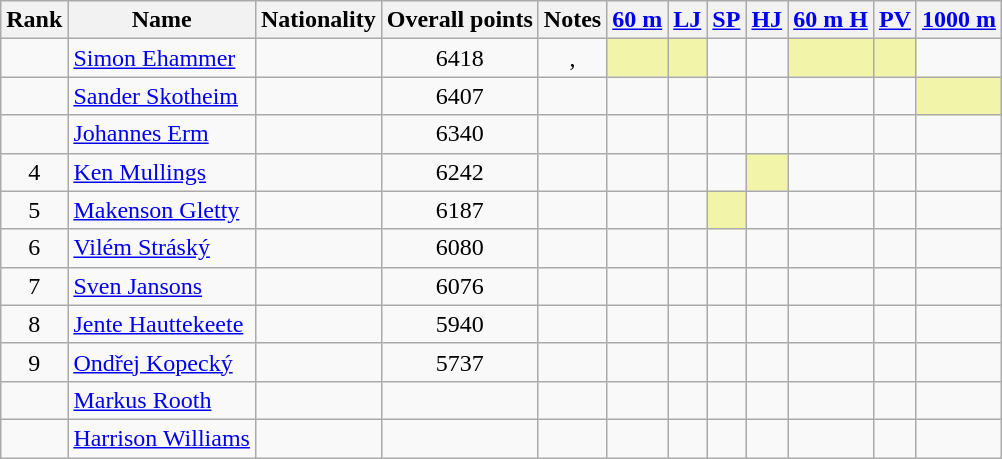<table class="wikitable sortable" style="text-align:center">
<tr>
<th>Rank</th>
<th>Name</th>
<th>Nationality</th>
<th>Overall points</th>
<th>Notes</th>
<th><a href='#'>60 m</a></th>
<th><a href='#'>LJ</a></th>
<th><a href='#'>SP</a></th>
<th><a href='#'>HJ</a></th>
<th><a href='#'>60 m H</a></th>
<th><a href='#'>PV</a></th>
<th><a href='#'>1000 m</a></th>
</tr>
<tr>
<td></td>
<td align="left"><a href='#'>Simon Ehammer</a></td>
<td align="left"></td>
<td>6418</td>
<td>, </td>
<td bgcolor=#F2F5A9></td>
<td bgcolor=#F2F5A9></td>
<td></td>
<td></td>
<td bgcolor=#F2F5A9></td>
<td bgcolor=#F2F5A9></td>
<td></td>
</tr>
<tr>
<td></td>
<td align="left"><a href='#'>Sander Skotheim</a></td>
<td align="left"></td>
<td>6407</td>
<td></td>
<td></td>
<td></td>
<td></td>
<td></td>
<td></td>
<td></td>
<td bgcolor=#F2F5A9></td>
</tr>
<tr>
<td></td>
<td align="left"><a href='#'>Johannes Erm</a></td>
<td align="left"></td>
<td>6340</td>
<td></td>
<td></td>
<td></td>
<td></td>
<td></td>
<td></td>
<td></td>
<td></td>
</tr>
<tr>
<td>4</td>
<td align="left"><a href='#'>Ken Mullings</a></td>
<td align="left"></td>
<td>6242</td>
<td></td>
<td></td>
<td></td>
<td></td>
<td bgcolor=#F2F5A9></td>
<td></td>
<td></td>
<td></td>
</tr>
<tr>
<td>5</td>
<td align="left"><a href='#'>Makenson Gletty</a></td>
<td align="left"></td>
<td>6187</td>
<td></td>
<td></td>
<td></td>
<td bgcolor=#F2F5A9></td>
<td></td>
<td></td>
<td></td>
<td></td>
</tr>
<tr>
<td>6</td>
<td align="left"><a href='#'>Vilém Stráský</a></td>
<td align=left></td>
<td>6080</td>
<td></td>
<td></td>
<td></td>
<td></td>
<td></td>
<td></td>
<td></td>
<td></td>
</tr>
<tr>
<td>7</td>
<td align="left"><a href='#'>Sven Jansons</a></td>
<td align=left></td>
<td>6076</td>
<td></td>
<td></td>
<td></td>
<td></td>
<td></td>
<td></td>
<td></td>
<td></td>
</tr>
<tr>
<td>8</td>
<td align="left"><a href='#'>Jente Hauttekeete</a></td>
<td align=left></td>
<td>5940</td>
<td></td>
<td></td>
<td></td>
<td></td>
<td></td>
<td></td>
<td></td>
<td></td>
</tr>
<tr>
<td>9</td>
<td align="left"><a href='#'>Ondřej Kopecký</a></td>
<td align=left></td>
<td>5737</td>
<td></td>
<td></td>
<td></td>
<td></td>
<td></td>
<td></td>
<td></td>
<td></td>
</tr>
<tr>
<td></td>
<td align="left"><a href='#'>Markus Rooth</a></td>
<td align=left></td>
<td></td>
<td></td>
<td></td>
<td></td>
<td></td>
<td></td>
<td></td>
<td></td>
<td></td>
</tr>
<tr>
<td></td>
<td align="left"><a href='#'>Harrison Williams</a></td>
<td align=left></td>
<td></td>
<td></td>
<td></td>
<td></td>
<td></td>
<td></td>
<td></td>
<td></td>
<td></td>
</tr>
</table>
